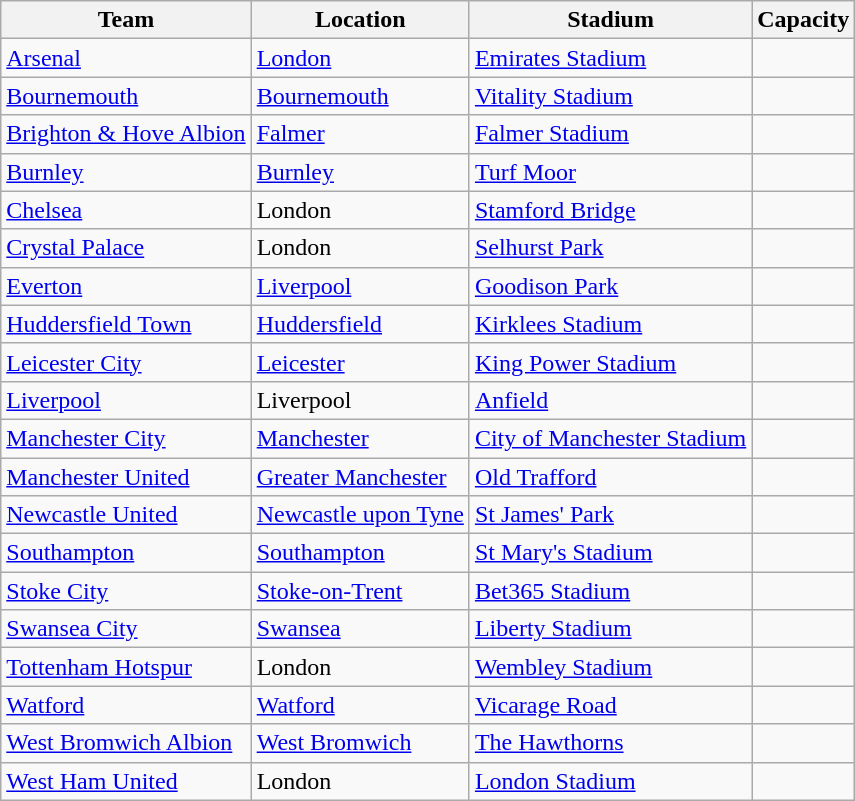<table class="wikitable sortable">
<tr>
<th>Team</th>
<th>Location</th>
<th>Stadium</th>
<th>Capacity</th>
</tr>
<tr>
<td><a href='#'>Arsenal</a></td>
<td><a href='#'>London</a> </td>
<td><a href='#'>Emirates Stadium</a></td>
<td style="text-align:center"></td>
</tr>
<tr>
<td><a href='#'>Bournemouth</a></td>
<td><a href='#'>Bournemouth</a></td>
<td><a href='#'>Vitality Stadium</a></td>
<td style="text-align:center"></td>
</tr>
<tr>
<td><a href='#'>Brighton & Hove Albion</a></td>
<td><a href='#'>Falmer</a></td>
<td><a href='#'>Falmer Stadium</a></td>
<td style="text-align:center"></td>
</tr>
<tr>
<td><a href='#'>Burnley</a></td>
<td><a href='#'>Burnley</a></td>
<td><a href='#'>Turf Moor</a></td>
<td style="text-align:center"></td>
</tr>
<tr>
<td><a href='#'>Chelsea</a></td>
<td>London </td>
<td><a href='#'>Stamford Bridge</a></td>
<td style="text-align:center"></td>
</tr>
<tr>
<td><a href='#'>Crystal Palace</a></td>
<td>London </td>
<td><a href='#'>Selhurst Park</a></td>
<td style="text-align:center"></td>
</tr>
<tr>
<td><a href='#'>Everton</a></td>
<td><a href='#'>Liverpool</a> </td>
<td><a href='#'>Goodison Park</a></td>
<td style="text-align:center"></td>
</tr>
<tr>
<td><a href='#'>Huddersfield Town</a></td>
<td><a href='#'>Huddersfield</a></td>
<td><a href='#'>Kirklees Stadium</a></td>
<td style="text-align:center"></td>
</tr>
<tr>
<td><a href='#'>Leicester City</a></td>
<td><a href='#'>Leicester</a></td>
<td><a href='#'>King Power Stadium</a></td>
<td style="text-align:center"></td>
</tr>
<tr>
<td><a href='#'>Liverpool</a></td>
<td>Liverpool </td>
<td><a href='#'>Anfield</a></td>
<td style="text-align:center"></td>
</tr>
<tr>
<td><a href='#'>Manchester City</a></td>
<td><a href='#'>Manchester</a> </td>
<td><a href='#'>City of Manchester Stadium</a></td>
<td style="text-align:center"></td>
</tr>
<tr>
<td><a href='#'>Manchester United</a></td>
<td><a href='#'>Greater Manchester</a> </td>
<td><a href='#'>Old Trafford</a></td>
<td style="text-align:center"></td>
</tr>
<tr>
<td><a href='#'>Newcastle United</a></td>
<td><a href='#'>Newcastle upon Tyne</a></td>
<td><a href='#'>St James' Park</a></td>
<td style="text-align:center"></td>
</tr>
<tr>
<td><a href='#'>Southampton</a></td>
<td><a href='#'>Southampton</a></td>
<td><a href='#'>St Mary's Stadium</a></td>
<td style="text-align:center"></td>
</tr>
<tr>
<td><a href='#'>Stoke City</a></td>
<td><a href='#'>Stoke-on-Trent</a></td>
<td><a href='#'>Bet365 Stadium</a></td>
<td style="text-align:center"></td>
</tr>
<tr>
<td><a href='#'>Swansea City</a></td>
<td><a href='#'>Swansea</a></td>
<td><a href='#'>Liberty Stadium</a></td>
<td style="text-align:center"></td>
</tr>
<tr>
<td><a href='#'>Tottenham Hotspur</a></td>
<td>London </td>
<td><a href='#'>Wembley Stadium</a></td>
<td style="text-align:center"></td>
</tr>
<tr>
<td><a href='#'>Watford</a></td>
<td><a href='#'>Watford</a></td>
<td><a href='#'>Vicarage Road</a></td>
<td style="text-align:center"></td>
</tr>
<tr>
<td><a href='#'>West Bromwich Albion</a></td>
<td><a href='#'>West Bromwich</a></td>
<td><a href='#'>The Hawthorns</a></td>
<td style="text-align:center"></td>
</tr>
<tr>
<td><a href='#'>West Ham United</a></td>
<td>London </td>
<td><a href='#'>London Stadium</a></td>
<td style="text-align:center"></td>
</tr>
</table>
